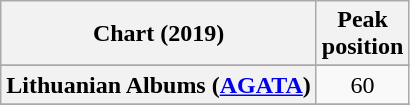<table class="wikitable sortable plainrowheaders" style="text-align:center">
<tr>
<th scope="col">Chart (2019)</th>
<th scope="col">Peak<br>position</th>
</tr>
<tr>
</tr>
<tr>
</tr>
<tr>
</tr>
<tr>
</tr>
<tr>
</tr>
<tr>
</tr>
<tr>
</tr>
<tr>
</tr>
<tr>
</tr>
<tr>
<th scope="row">Lithuanian Albums (<a href='#'>AGATA</a>)</th>
<td>60</td>
</tr>
<tr>
</tr>
<tr>
</tr>
<tr>
</tr>
<tr>
</tr>
<tr>
</tr>
<tr>
</tr>
<tr>
</tr>
</table>
